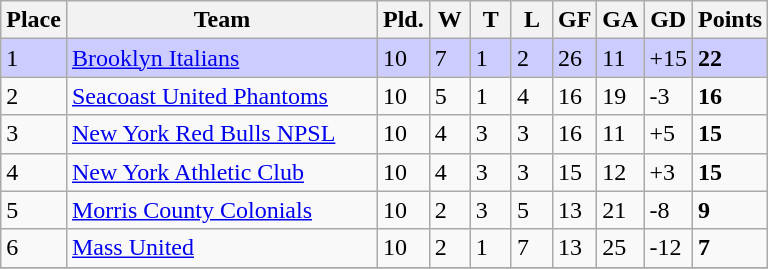<table class="wikitable">
<tr>
<th>Place</th>
<th width="200">Team</th>
<th width="20">Pld.</th>
<th width="20">W</th>
<th width="20">T</th>
<th width="20">L</th>
<th width="20">GF</th>
<th width="20">GA</th>
<th width="25">GD</th>
<th>Points</th>
</tr>
<tr bgcolor=#CCCCFF>
<td>1</td>
<td><a href='#'>Brooklyn Italians</a></td>
<td>10</td>
<td>7</td>
<td>1</td>
<td>2</td>
<td>26</td>
<td>11</td>
<td>+15</td>
<td><strong>22</strong></td>
</tr>
<tr>
<td>2</td>
<td><a href='#'>Seacoast United Phantoms</a></td>
<td>10</td>
<td>5</td>
<td>1</td>
<td>4</td>
<td>16</td>
<td>19</td>
<td>-3</td>
<td><strong>16</strong></td>
</tr>
<tr>
<td>3</td>
<td><a href='#'>New York Red Bulls NPSL</a></td>
<td>10</td>
<td>4</td>
<td>3</td>
<td>3</td>
<td>16</td>
<td>11</td>
<td>+5</td>
<td><strong>15</strong></td>
</tr>
<tr>
<td>4</td>
<td><a href='#'>New York Athletic Club</a></td>
<td>10</td>
<td>4</td>
<td>3</td>
<td>3</td>
<td>15</td>
<td>12</td>
<td>+3</td>
<td><strong>15</strong></td>
</tr>
<tr>
<td>5</td>
<td><a href='#'>Morris County Colonials</a></td>
<td>10</td>
<td>2</td>
<td>3</td>
<td>5</td>
<td>13</td>
<td>21</td>
<td>-8</td>
<td><strong>9</strong></td>
</tr>
<tr>
<td>6</td>
<td><a href='#'>Mass United</a></td>
<td>10</td>
<td>2</td>
<td>1</td>
<td>7</td>
<td>13</td>
<td>25</td>
<td>-12</td>
<td><strong>7</strong></td>
</tr>
<tr>
</tr>
</table>
